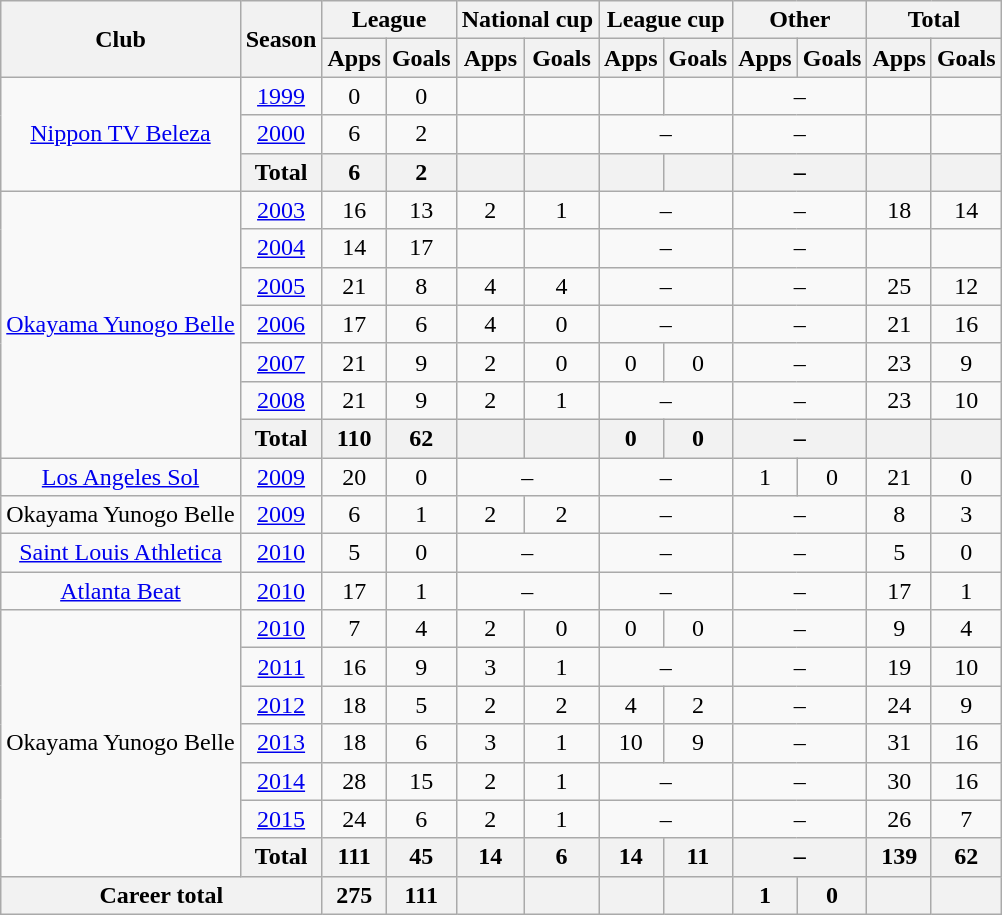<table class="wikitable" style="text-align:center">
<tr>
<th rowspan="2">Club</th>
<th rowspan="2">Season</th>
<th colspan="2">League</th>
<th colspan="2">National cup</th>
<th colspan="2">League cup</th>
<th colspan="2">Other</th>
<th colspan="2">Total</th>
</tr>
<tr>
<th>Apps</th>
<th>Goals</th>
<th>Apps</th>
<th>Goals</th>
<th>Apps</th>
<th>Goals</th>
<th>Apps</th>
<th>Goals</th>
<th>Apps</th>
<th>Goals</th>
</tr>
<tr>
<td rowspan="3"><a href='#'>Nippon TV Beleza</a></td>
<td><a href='#'>1999</a></td>
<td>0</td>
<td>0</td>
<td></td>
<td></td>
<td></td>
<td></td>
<td colspan="2">–</td>
<td></td>
<td></td>
</tr>
<tr>
<td><a href='#'>2000</a></td>
<td>6</td>
<td>2</td>
<td></td>
<td></td>
<td colspan="2">–</td>
<td colspan="2">–</td>
<td></td>
<td></td>
</tr>
<tr>
<th colspan="1">Total</th>
<th>6</th>
<th>2</th>
<th></th>
<th></th>
<th></th>
<th></th>
<th colspan="2">–</th>
<th></th>
<th></th>
</tr>
<tr>
<td rowspan="7"><a href='#'>Okayama Yunogo Belle</a></td>
<td><a href='#'>2003</a></td>
<td>16</td>
<td>13</td>
<td>2</td>
<td>1</td>
<td colspan="2">–</td>
<td colspan="2">–</td>
<td>18</td>
<td>14</td>
</tr>
<tr>
<td><a href='#'>2004</a></td>
<td>14</td>
<td>17</td>
<td></td>
<td></td>
<td colspan="2">–</td>
<td colspan="2">–</td>
<td></td>
<td></td>
</tr>
<tr>
<td><a href='#'>2005</a></td>
<td>21</td>
<td>8</td>
<td>4</td>
<td>4</td>
<td colspan="2">–</td>
<td colspan="2">–</td>
<td>25</td>
<td>12</td>
</tr>
<tr>
<td><a href='#'>2006</a></td>
<td>17</td>
<td>6</td>
<td>4</td>
<td>0</td>
<td colspan="2">–</td>
<td colspan="2">–</td>
<td>21</td>
<td>16</td>
</tr>
<tr>
<td><a href='#'>2007</a></td>
<td>21</td>
<td>9</td>
<td>2</td>
<td>0</td>
<td>0</td>
<td>0</td>
<td colspan="2">–</td>
<td>23</td>
<td>9</td>
</tr>
<tr>
<td><a href='#'>2008</a></td>
<td>21</td>
<td>9</td>
<td>2</td>
<td>1</td>
<td colspan="2">–</td>
<td colspan="2">–</td>
<td>23</td>
<td>10</td>
</tr>
<tr>
<th colspan="1">Total</th>
<th>110</th>
<th>62</th>
<th></th>
<th></th>
<th>0</th>
<th>0</th>
<th colspan="2">–</th>
<th></th>
<th></th>
</tr>
<tr>
<td><a href='#'>Los Angeles Sol</a></td>
<td><a href='#'>2009</a></td>
<td>20</td>
<td>0</td>
<td colspan="2">–</td>
<td colspan="2">–</td>
<td>1</td>
<td>0</td>
<td>21</td>
<td>0</td>
</tr>
<tr>
<td>Okayama Yunogo Belle</td>
<td><a href='#'>2009</a></td>
<td>6</td>
<td>1</td>
<td>2</td>
<td>2</td>
<td colspan="2">–</td>
<td colspan="2">–</td>
<td>8</td>
<td>3</td>
</tr>
<tr>
<td><a href='#'>Saint Louis Athletica</a></td>
<td><a href='#'>2010</a></td>
<td>5</td>
<td>0</td>
<td colspan="2">–</td>
<td colspan="2">–</td>
<td colspan="2">–</td>
<td>5</td>
<td>0</td>
</tr>
<tr>
<td><a href='#'>Atlanta Beat</a></td>
<td><a href='#'>2010</a></td>
<td>17</td>
<td>1</td>
<td colspan="2">–</td>
<td colspan="2">–</td>
<td colspan="2">–</td>
<td>17</td>
<td>1</td>
</tr>
<tr>
<td rowspan="7">Okayama Yunogo Belle</td>
<td><a href='#'>2010</a></td>
<td>7</td>
<td>4</td>
<td>2</td>
<td>0</td>
<td>0</td>
<td>0</td>
<td colspan="2">–</td>
<td>9</td>
<td>4</td>
</tr>
<tr>
<td><a href='#'>2011</a></td>
<td>16</td>
<td>9</td>
<td>3</td>
<td>1</td>
<td colspan="2">–</td>
<td colspan="2">–</td>
<td>19</td>
<td>10</td>
</tr>
<tr>
<td><a href='#'>2012</a></td>
<td>18</td>
<td>5</td>
<td>2</td>
<td>2</td>
<td>4</td>
<td>2</td>
<td colspan="2">–</td>
<td>24</td>
<td>9</td>
</tr>
<tr>
<td><a href='#'>2013</a></td>
<td>18</td>
<td>6</td>
<td>3</td>
<td>1</td>
<td>10</td>
<td>9</td>
<td colspan="2">–</td>
<td>31</td>
<td>16</td>
</tr>
<tr>
<td><a href='#'>2014</a></td>
<td>28</td>
<td>15</td>
<td>2</td>
<td>1</td>
<td colspan="2">–</td>
<td colspan="2">–</td>
<td>30</td>
<td>16</td>
</tr>
<tr>
<td><a href='#'>2015</a></td>
<td>24</td>
<td>6</td>
<td>2</td>
<td>1</td>
<td colspan="2">–</td>
<td colspan="2">–</td>
<td>26</td>
<td>7</td>
</tr>
<tr>
<th colspan="1">Total</th>
<th>111</th>
<th>45</th>
<th>14</th>
<th>6</th>
<th>14</th>
<th>11</th>
<th colspan="2">–</th>
<th>139</th>
<th>62</th>
</tr>
<tr>
<th colspan="2">Career total</th>
<th>275</th>
<th>111</th>
<th></th>
<th></th>
<th></th>
<th></th>
<th>1</th>
<th>0</th>
<th></th>
<th></th>
</tr>
</table>
